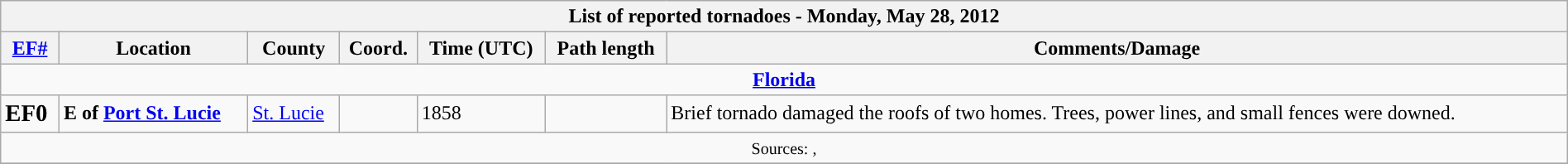<table class="wikitable collapsible" width="100%">
<tr>
<th colspan="7">List of reported tornadoes - Monday, May 28, 2012</th>
</tr>
<tr>
<th><a href='#'>EF#</a></th>
<th>Location</th>
<th>County</th>
<th>Coord.</th>
<th>Time (UTC)</th>
<th>Path length</th>
<th>Comments/Damage</th>
</tr>
<tr>
<td colspan="7" align=center><strong><a href='#'>Florida</a></strong></td>
</tr>
<tr>
<td><big><strong>EF0</strong></big></td>
<td><strong>E of <a href='#'>Port St. Lucie</a></strong></td>
<td><a href='#'>St. Lucie</a></td>
<td></td>
<td>1858</td>
<td></td>
<td>Brief tornado damaged the roofs of two homes. Trees, power lines, and small fences were downed.</td>
</tr>
<tr>
<td colspan="7" align=center><small>Sources: , </small></td>
</tr>
<tr>
</tr>
</table>
